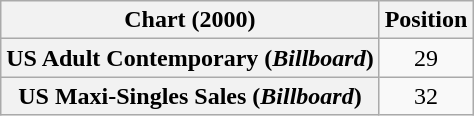<table class="wikitable sortable plainrowheaders" style="text-align:center">
<tr>
<th scope="col">Chart (2000)</th>
<th scope="col">Position</th>
</tr>
<tr>
<th scope="row">US Adult Contemporary (<em>Billboard</em>)</th>
<td>29</td>
</tr>
<tr>
<th scope="row">US Maxi-Singles Sales (<em>Billboard</em>)</th>
<td>32</td>
</tr>
</table>
